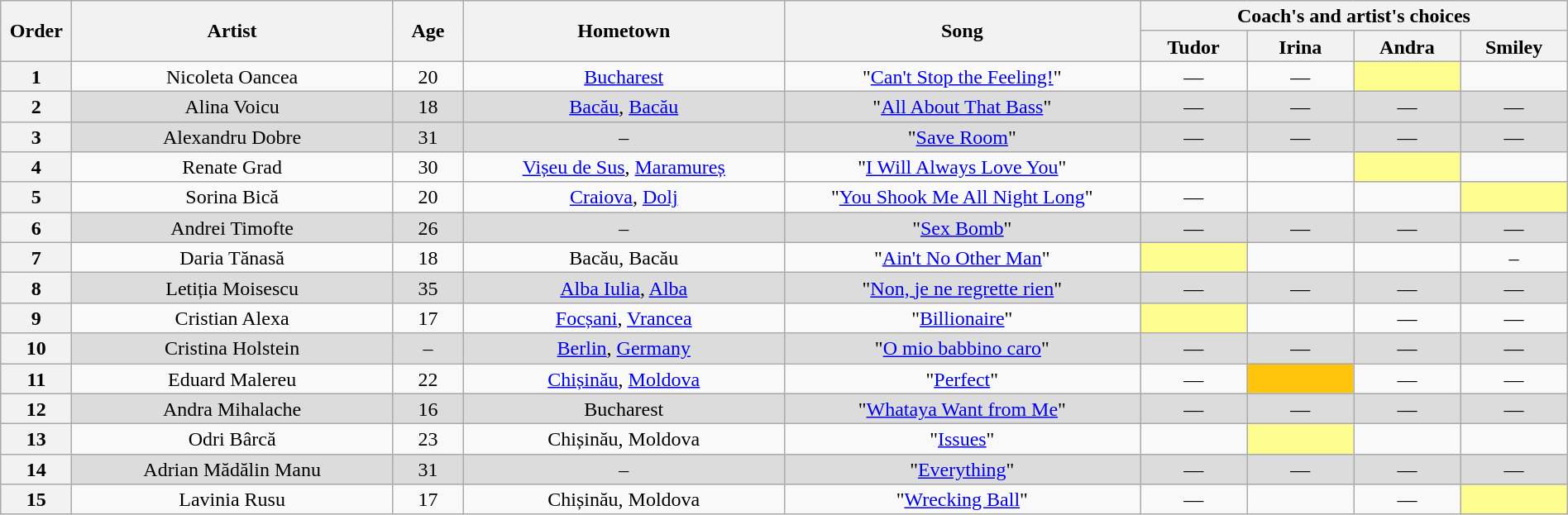<table class="wikitable" style="text-align:center; line-height:17px; width:100%;">
<tr>
<th scope="col" rowspan="2" style="width:04%;">Order</th>
<th scope="col" rowspan="2" style="width:18%;">Artist</th>
<th scope="col" rowspan="2" style="width:04%;">Age</th>
<th scope="col" rowspan="2" style="width:18%;">Hometown</th>
<th scope="col" rowspan="2" style="width:20%;">Song</th>
<th scope="col" colspan="4" style="width:24%;">Coach's and artist's choices</th>
</tr>
<tr>
<th style="width:06%;">Tudor</th>
<th style="width:06%;">Irina</th>
<th style="width:06%;">Andra</th>
<th style="width:06%;">Smiley</th>
</tr>
<tr>
<th>1</th>
<td>Nicoleta Oancea</td>
<td>20</td>
<td><a href='#'>Bucharest</a></td>
<td>"<a href='#'>Can't Stop the Feeling!</a>"</td>
<td>—</td>
<td>—</td>
<td style="background:#FDFC8F;"></td>
<td></td>
</tr>
<tr style="background:#DCDCDC;">
<th>2</th>
<td>Alina Voicu</td>
<td>18</td>
<td><a href='#'>Bacău</a>, <a href='#'>Bacău</a></td>
<td>"<a href='#'>All About That Bass</a>"</td>
<td>—</td>
<td>—</td>
<td>—</td>
<td>—</td>
</tr>
<tr style="background:#DCDCDC;">
<th>3</th>
<td>Alexandru Dobre</td>
<td>31</td>
<td>–</td>
<td>"<a href='#'>Save Room</a>"</td>
<td>—</td>
<td>—</td>
<td>—</td>
<td>—</td>
</tr>
<tr>
<th>4</th>
<td>Renate Grad</td>
<td>30</td>
<td><a href='#'>Vișeu de Sus</a>, <a href='#'>Maramureș</a></td>
<td>"<a href='#'>I Will Always Love You</a>"</td>
<td></td>
<td></td>
<td style="background:#FDFC8F;"></td>
<td></td>
</tr>
<tr>
<th>5</th>
<td>Sorina Bică</td>
<td>20</td>
<td><a href='#'>Craiova</a>, <a href='#'>Dolj</a></td>
<td>"<a href='#'>You Shook Me All Night Long</a>"</td>
<td>—</td>
<td></td>
<td></td>
<td style="background:#FDFC8F;"></td>
</tr>
<tr style="background:#DCDCDC;">
<th>6</th>
<td>Andrei Timofte</td>
<td>26</td>
<td>–</td>
<td>"<a href='#'>Sex Bomb</a>"</td>
<td>—</td>
<td>—</td>
<td>—</td>
<td>—</td>
</tr>
<tr>
<th>7</th>
<td>Daria Tănasă</td>
<td>18</td>
<td>Bacău, Bacău</td>
<td>"<a href='#'>Ain't No Other Man</a>"</td>
<td style="background:#FDFC8F;"></td>
<td></td>
<td></td>
<td>–</td>
</tr>
<tr style="background:#DCDCDC;">
<th>8</th>
<td>Letiția Moisescu</td>
<td>35</td>
<td><a href='#'>Alba Iulia</a>, <a href='#'>Alba</a></td>
<td>"<a href='#'>Non, je ne regrette rien</a>"</td>
<td>—</td>
<td>—</td>
<td>—</td>
<td>—</td>
</tr>
<tr>
<th>9</th>
<td>Cristian Alexa</td>
<td>17</td>
<td><a href='#'>Focșani</a>, <a href='#'>Vrancea</a></td>
<td>"<a href='#'>Billionaire</a>"</td>
<td style="background:#FDFC8F;"></td>
<td></td>
<td>—</td>
<td>—</td>
</tr>
<tr style="background:#DCDCDC;">
<th>10</th>
<td>Cristina Holstein</td>
<td>–</td>
<td><a href='#'>Berlin</a>, <a href='#'>Germany</a></td>
<td>"<a href='#'>O mio babbino caro</a>"</td>
<td>—</td>
<td>—</td>
<td>—</td>
<td>—</td>
</tr>
<tr>
<th>11</th>
<td>Eduard Malereu</td>
<td>22</td>
<td><a href='#'>Chișinău</a>, <a href='#'>Moldova</a></td>
<td>"<a href='#'>Perfect</a>"</td>
<td>—</td>
<td style="background:#FFC40C;"></td>
<td>—</td>
<td>—</td>
</tr>
<tr style="background:#DCDCDC;">
<th>12</th>
<td>Andra Mihalache</td>
<td>16</td>
<td>Bucharest</td>
<td>"<a href='#'>Whataya Want from Me</a>"</td>
<td>—</td>
<td>—</td>
<td>—</td>
<td>—</td>
</tr>
<tr>
<th>13</th>
<td>Odri Bârcă</td>
<td>23</td>
<td>Chișinău, Moldova</td>
<td>"<a href='#'>Issues</a>"</td>
<td></td>
<td style="background:#FDFC8F;"></td>
<td></td>
<td></td>
</tr>
<tr style="background:#DCDCDC;">
<th>14</th>
<td>Adrian Mădălin Manu</td>
<td>31</td>
<td>–</td>
<td>"<a href='#'>Everything</a>"</td>
<td>—</td>
<td>—</td>
<td>—</td>
<td>—</td>
</tr>
<tr>
<th>15</th>
<td>Lavinia Rusu</td>
<td>17</td>
<td>Chișinău, Moldova</td>
<td>"<a href='#'>Wrecking Ball</a>"</td>
<td>—</td>
<td></td>
<td>—</td>
<td style="background:#FDFC8F;"></td>
</tr>
</table>
